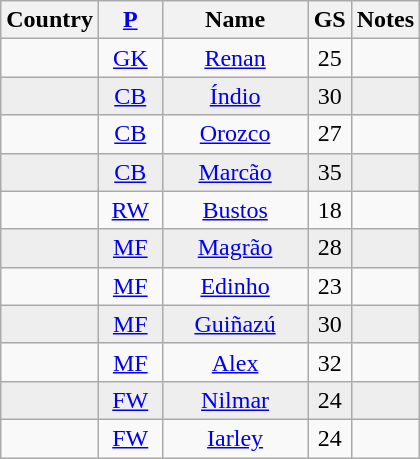<table class="wikitable sortable" style="text-align: center;">
<tr>
<th>Country</th>
<th width=35><a href='#'>P</a></th>
<th width=90>Name</th>
<th>GS</th>
<th align=left>Notes</th>
</tr>
<tr>
<td></td>
<td><a href='#'>GK</a></td>
<td><a href='#'>Renan</a></td>
<td>25</td>
<td></td>
</tr>
<tr class="odd" style="background:#EEEEEE;">
<td></td>
<td><a href='#'>CB</a></td>
<td><a href='#'>Índio</a></td>
<td>30</td>
<td></td>
</tr>
<tr>
<td></td>
<td><a href='#'>CB</a></td>
<td><a href='#'>Orozco</a></td>
<td>27</td>
<td></td>
</tr>
<tr class="odd" style="background:#EEEEEE;">
<td></td>
<td><a href='#'>CB</a></td>
<td><a href='#'>Marcão</a></td>
<td>35</td>
<td></td>
</tr>
<tr>
<td></td>
<td><a href='#'>RW</a></td>
<td><a href='#'>Bustos</a></td>
<td>18</td>
<td></td>
</tr>
<tr class="odd" style="background:#EEEEEE;">
<td></td>
<td><a href='#'>MF</a></td>
<td><a href='#'>Magrão</a></td>
<td>28</td>
<td></td>
</tr>
<tr>
<td></td>
<td><a href='#'>MF</a></td>
<td><a href='#'>Edinho</a></td>
<td>23</td>
<td></td>
</tr>
<tr class="odd" style="background:#EEEEEE;">
<td></td>
<td><a href='#'>MF</a></td>
<td><a href='#'>Guiñazú</a></td>
<td>30</td>
<td></td>
</tr>
<tr>
<td></td>
<td><a href='#'>MF</a></td>
<td><a href='#'>Alex</a></td>
<td>32</td>
<td></td>
</tr>
<tr class="odd" style="background:#EEEEEE;">
<td></td>
<td><a href='#'>FW</a></td>
<td><a href='#'>Nilmar</a></td>
<td>24</td>
<td></td>
</tr>
<tr>
<td></td>
<td><a href='#'>FW</a></td>
<td><a href='#'>Iarley</a></td>
<td>24</td>
<td></td>
</tr>
</table>
